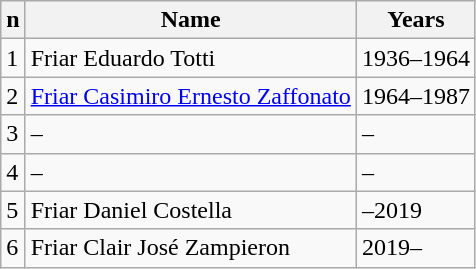<table class="wikitable">
<tr>
<th>n</th>
<th>Name</th>
<th>Years</th>
</tr>
<tr>
<td>1</td>
<td>Friar Eduardo Totti</td>
<td>1936–1964</td>
</tr>
<tr>
<td>2</td>
<td><a href='#'>Friar Casimiro Ernesto Zaffonato</a></td>
<td>1964–1987</td>
</tr>
<tr>
<td>3</td>
<td>–</td>
<td>–</td>
</tr>
<tr>
<td>4</td>
<td>–</td>
<td>–</td>
</tr>
<tr>
<td>5</td>
<td>Friar Daniel Costella</td>
<td>–2019</td>
</tr>
<tr>
<td>6</td>
<td>Friar Clair José Zampieron</td>
<td>2019–</td>
</tr>
</table>
